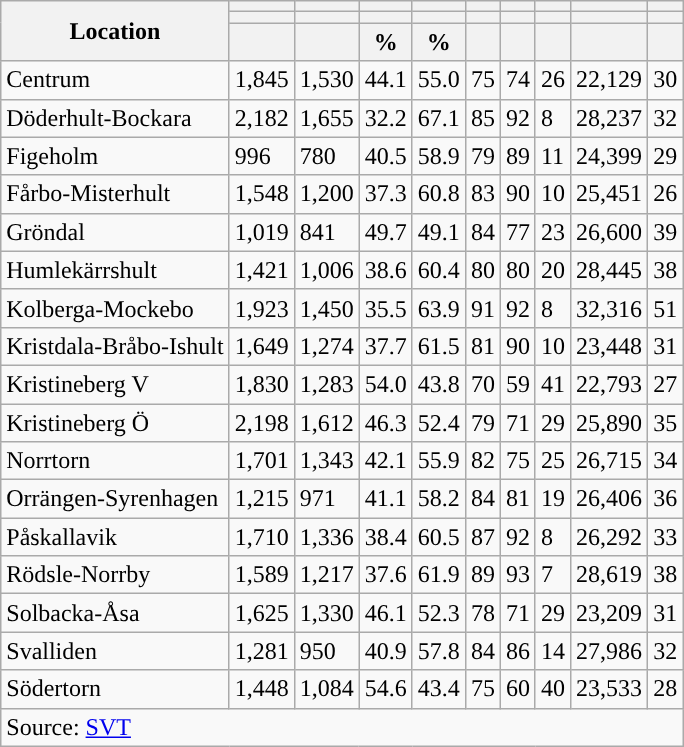<table role="presentation" class="wikitable sortable mw-collapsible">
<tr>
<th rowspan="3">Location</th>
<th></th>
<th></th>
<th></th>
<th></th>
<th></th>
<th></th>
<th></th>
<th></th>
<th></th>
</tr>
<tr>
<th></th>
<th></th>
<th style="background:"></th>
<th style="background:"></th>
<th></th>
<th></th>
<th></th>
<th></th>
<th></th>
</tr>
<tr>
<th data-sort-type="number"></th>
<th data-sort-type="number"></th>
<th data-sort-type="number">%</th>
<th data-sort-type="number">%</th>
<th data-sort-type="number"></th>
<th data-sort-type="number"></th>
<th data-sort-type="number"></th>
<th data-sort-type="number"></th>
<th data-sort-type="number"></th>
</tr>
<tr>
<td align="left">Centrum</td>
<td>1,845</td>
<td>1,530</td>
<td>44.1</td>
<td>55.0</td>
<td>75</td>
<td>74</td>
<td>26</td>
<td>22,129</td>
<td>30</td>
</tr>
<tr>
<td align="left">Döderhult-Bockara</td>
<td>2,182</td>
<td>1,655</td>
<td>32.2</td>
<td>67.1</td>
<td>85</td>
<td>92</td>
<td>8</td>
<td>28,237</td>
<td>32</td>
</tr>
<tr>
<td align="left">Figeholm</td>
<td>996</td>
<td>780</td>
<td>40.5</td>
<td>58.9</td>
<td>79</td>
<td>89</td>
<td>11</td>
<td>24,399</td>
<td>29</td>
</tr>
<tr>
<td align="left">Fårbo-Misterhult</td>
<td>1,548</td>
<td>1,200</td>
<td>37.3</td>
<td>60.8</td>
<td>83</td>
<td>90</td>
<td>10</td>
<td>25,451</td>
<td>26</td>
</tr>
<tr>
<td align="left">Gröndal</td>
<td>1,019</td>
<td>841</td>
<td>49.7</td>
<td>49.1</td>
<td>84</td>
<td>77</td>
<td>23</td>
<td>26,600</td>
<td>39</td>
</tr>
<tr>
<td align="left">Humlekärrshult</td>
<td>1,421</td>
<td>1,006</td>
<td>38.6</td>
<td>60.4</td>
<td>80</td>
<td>80</td>
<td>20</td>
<td>28,445</td>
<td>38</td>
</tr>
<tr>
<td align="left">Kolberga-Mockebo</td>
<td>1,923</td>
<td>1,450</td>
<td>35.5</td>
<td>63.9</td>
<td>91</td>
<td>92</td>
<td>8</td>
<td>32,316</td>
<td>51</td>
</tr>
<tr>
<td align="left">Kristdala-Bråbo-Ishult</td>
<td>1,649</td>
<td>1,274</td>
<td>37.7</td>
<td>61.5</td>
<td>81</td>
<td>90</td>
<td>10</td>
<td>23,448</td>
<td>31</td>
</tr>
<tr>
<td align="left">Kristineberg V</td>
<td>1,830</td>
<td>1,283</td>
<td>54.0</td>
<td>43.8</td>
<td>70</td>
<td>59</td>
<td>41</td>
<td>22,793</td>
<td>27</td>
</tr>
<tr>
<td align="left">Kristineberg Ö</td>
<td>2,198</td>
<td>1,612</td>
<td>46.3</td>
<td>52.4</td>
<td>79</td>
<td>71</td>
<td>29</td>
<td>25,890</td>
<td>35</td>
</tr>
<tr>
<td align="left">Norrtorn</td>
<td>1,701</td>
<td>1,343</td>
<td>42.1</td>
<td>55.9</td>
<td>82</td>
<td>75</td>
<td>25</td>
<td>26,715</td>
<td>34</td>
</tr>
<tr>
<td align="left">Orrängen-Syrenhagen</td>
<td>1,215</td>
<td>971</td>
<td>41.1</td>
<td>58.2</td>
<td>84</td>
<td>81</td>
<td>19</td>
<td>26,406</td>
<td>36</td>
</tr>
<tr>
<td align="left">Påskallavik</td>
<td>1,710</td>
<td>1,336</td>
<td>38.4</td>
<td>60.5</td>
<td>87</td>
<td>92</td>
<td>8</td>
<td>26,292</td>
<td>33</td>
</tr>
<tr>
<td align="left">Rödsle-Norrby</td>
<td>1,589</td>
<td>1,217</td>
<td>37.6</td>
<td>61.9</td>
<td>89</td>
<td>93</td>
<td>7</td>
<td>28,619</td>
<td>38</td>
</tr>
<tr>
<td align="left">Solbacka-Åsa</td>
<td>1,625</td>
<td>1,330</td>
<td>46.1</td>
<td>52.3</td>
<td>78</td>
<td>71</td>
<td>29</td>
<td>23,209</td>
<td>31</td>
</tr>
<tr>
<td align="left">Svalliden</td>
<td>1,281</td>
<td>950</td>
<td>40.9</td>
<td>57.8</td>
<td>84</td>
<td>86</td>
<td>14</td>
<td>27,986</td>
<td>32</td>
</tr>
<tr>
<td align="left">Södertorn</td>
<td>1,448</td>
<td>1,084</td>
<td>54.6</td>
<td>43.4</td>
<td>75</td>
<td>60</td>
<td>40</td>
<td>23,533</td>
<td>28</td>
</tr>
<tr>
<td colspan="10" align="left">Source: <a href='#'>SVT</a></td>
</tr>
</table>
